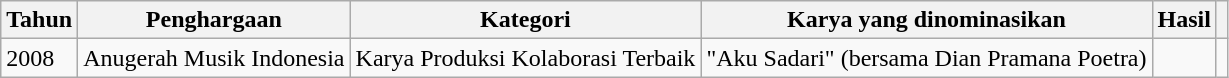<table class="wikitable">
<tr>
<th>Tahun</th>
<th>Penghargaan</th>
<th>Kategori</th>
<th>Karya yang dinominasikan</th>
<th>Hasil</th>
<th class="unsortable" style="background:;"></th>
</tr>
<tr>
<td>2008</td>
<td>Anugerah Musik Indonesia</td>
<td>Karya Produksi Kolaborasi Terbaik</td>
<td>"Aku Sadari" (bersama Dian Pramana Poetra)</td>
<td></td>
<td align="center"></td>
</tr>
</table>
